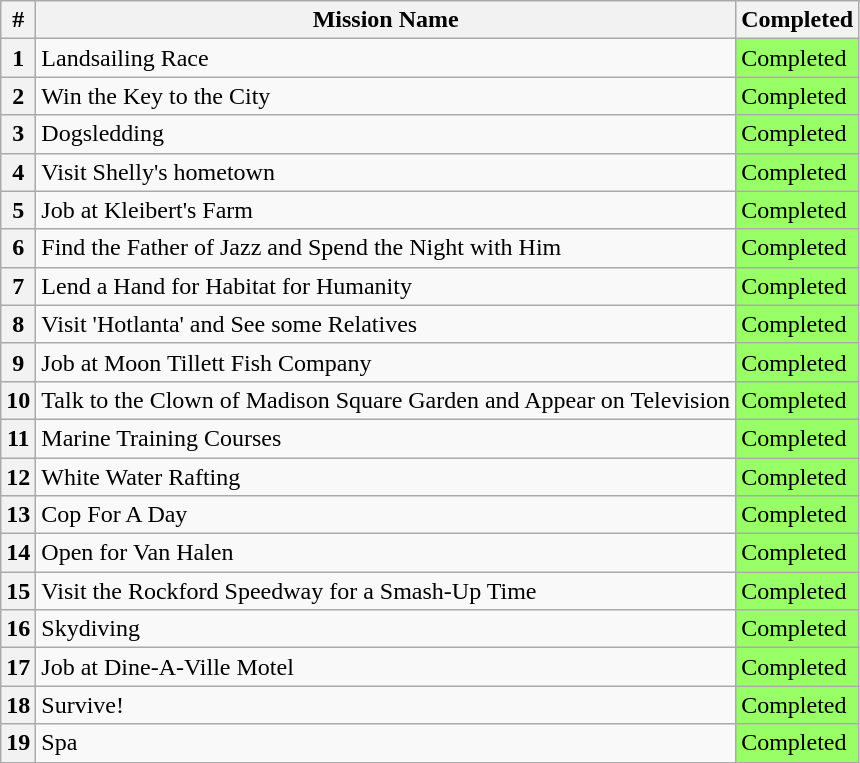<table class="wikitable">
<tr>
<th>#</th>
<th>Mission Name</th>
<th>Completed</th>
</tr>
<tr>
<th>1</th>
<td>Landsailing Race</td>
<td bgcolor="#99FF66">Completed</td>
</tr>
<tr>
<th>2</th>
<td>Win the Key to the City</td>
<td bgcolor="#99FF66">Completed</td>
</tr>
<tr>
<th>3</th>
<td>Dogsledding</td>
<td bgcolor="#99FF66">Completed</td>
</tr>
<tr>
<th>4</th>
<td>Visit Shelly's hometown</td>
<td bgcolor="#99FF66">Completed</td>
</tr>
<tr>
<th>5</th>
<td>Job at Kleibert's Farm</td>
<td bgcolor="#99FF66">Completed</td>
</tr>
<tr>
<th>6</th>
<td>Find the Father of Jazz and Spend the Night with Him</td>
<td bgcolor="#99FF66">Completed</td>
</tr>
<tr>
<th>7</th>
<td>Lend a Hand for Habitat for Humanity</td>
<td bgcolor="#99FF66">Completed</td>
</tr>
<tr>
<th>8</th>
<td>Visit 'Hotlanta' and See some Relatives</td>
<td bgcolor="#99FF66">Completed</td>
</tr>
<tr>
<th>9</th>
<td>Job at Moon Tillett Fish Company</td>
<td bgcolor="#99FF66">Completed</td>
</tr>
<tr>
<th>10</th>
<td>Talk to the Clown of Madison Square Garden and Appear on Television</td>
<td bgcolor="#99FF66">Completed</td>
</tr>
<tr>
<th>11</th>
<td>Marine Training Courses</td>
<td bgcolor="#99FF66">Completed</td>
</tr>
<tr>
<th>12</th>
<td>White Water Rafting</td>
<td bgcolor="#99FF66">Completed</td>
</tr>
<tr>
<th>13</th>
<td>Cop For A Day</td>
<td bgcolor="#99FF66">Completed</td>
</tr>
<tr>
<th>14</th>
<td>Open for Van Halen</td>
<td bgcolor="#99FF66">Completed</td>
</tr>
<tr>
<th>15</th>
<td>Visit the Rockford Speedway for a Smash-Up Time</td>
<td bgcolor="#99FF66">Completed</td>
</tr>
<tr>
<th>16</th>
<td>Skydiving</td>
<td bgcolor="#99FF66">Completed</td>
</tr>
<tr>
<th>17</th>
<td>Job at Dine-A-Ville Motel</td>
<td bgcolor="#99FF66">Completed</td>
</tr>
<tr>
<th>18</th>
<td>Survive!</td>
<td bgcolor="#99FF66">Completed</td>
</tr>
<tr>
<th>19</th>
<td>Spa</td>
<td bgcolor="#99FF66">Completed</td>
</tr>
</table>
